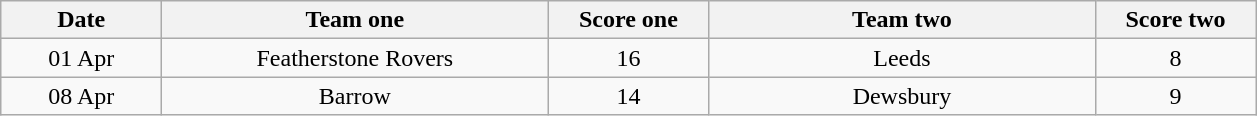<table class="wikitable" style="text-align: center">
<tr>
<th width=100>Date</th>
<th width=250>Team one</th>
<th width=100>Score one</th>
<th width=250>Team two</th>
<th width=100>Score two</th>
</tr>
<tr>
<td>01 Apr</td>
<td>Featherstone Rovers</td>
<td>16</td>
<td>Leeds</td>
<td>8</td>
</tr>
<tr>
<td>08 Apr</td>
<td>Barrow</td>
<td>14</td>
<td>Dewsbury</td>
<td>9</td>
</tr>
</table>
